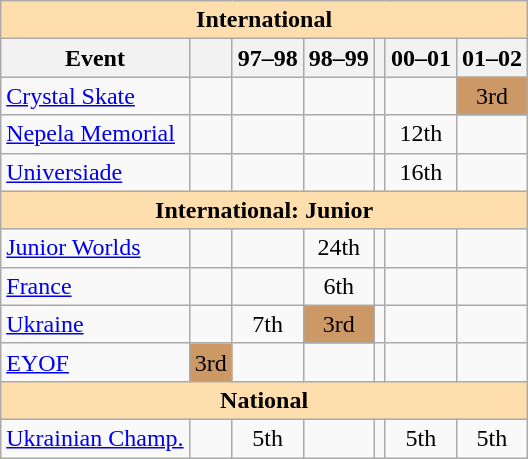<table class="wikitable" style="text-align:center">
<tr>
<th style="background-color: #ffdead; " colspan=7 align=center>International</th>
</tr>
<tr>
<th>Event</th>
<th></th>
<th>97–98</th>
<th>98–99</th>
<th></th>
<th>00–01</th>
<th>01–02</th>
</tr>
<tr>
<td align=left><a href='#'>Crystal Skate</a></td>
<td></td>
<td></td>
<td></td>
<td></td>
<td></td>
<td bgcolor=cc9966>3rd</td>
</tr>
<tr>
<td align=left><a href='#'>Nepela Memorial</a></td>
<td></td>
<td></td>
<td></td>
<td></td>
<td>12th</td>
<td></td>
</tr>
<tr>
<td align=left><a href='#'>Universiade</a></td>
<td></td>
<td></td>
<td></td>
<td></td>
<td>16th</td>
<td></td>
</tr>
<tr>
<th style="background-color: #ffdead; " colspan=7 align=center>International: Junior</th>
</tr>
<tr>
<td align=left><a href='#'>Junior Worlds</a></td>
<td></td>
<td></td>
<td>24th</td>
<td></td>
<td></td>
<td></td>
</tr>
<tr>
<td align=left> <a href='#'>France</a></td>
<td></td>
<td></td>
<td>6th</td>
<td></td>
<td></td>
<td></td>
</tr>
<tr>
<td align=left> <a href='#'>Ukraine</a></td>
<td></td>
<td>7th</td>
<td bgcolor=cc9966>3rd</td>
<td></td>
<td></td>
<td></td>
</tr>
<tr>
<td align=left><a href='#'>EYOF</a></td>
<td bgcolor=cc9966>3rd</td>
<td></td>
<td></td>
<td></td>
<td></td>
<td></td>
</tr>
<tr>
<th style="background-color: #ffdead; " colspan=7 align=center>National</th>
</tr>
<tr>
<td align=left><a href='#'>Ukrainian Champ.</a></td>
<td></td>
<td>5th</td>
<td></td>
<td></td>
<td>5th</td>
<td>5th</td>
</tr>
</table>
